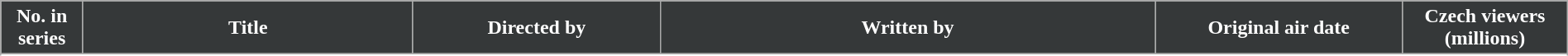<table class="wikitable plainrowheaders" style="width: 100%; margin-right: 0;">
<tr>
<th scope=col style="background: #353839; color: #fff; text-align:center;" width=5%>No. in<br>series</th>
<th scope=col style="background: #353839; color: #fff; text-align:center;" width=20%>Title</th>
<th scope=col style="background: #353839; color: #fff; text-align:center;" width=15%>Directed by</th>
<th scope=col style="background: #353839; color: #fff; text-align:center;" width=30%>Written by</th>
<th scope=col style="background: #353839; color: #fff; text-align:center;" width=15%>Original air date</th>
<th scope=col style="background: #353839; color: #fff; text-align:center;" width=10%>Czech viewers<br>(millions)</th>
</tr>
<tr>
</tr>
<tr>
</tr>
<tr>
</tr>
<tr>
</tr>
<tr>
</tr>
</table>
